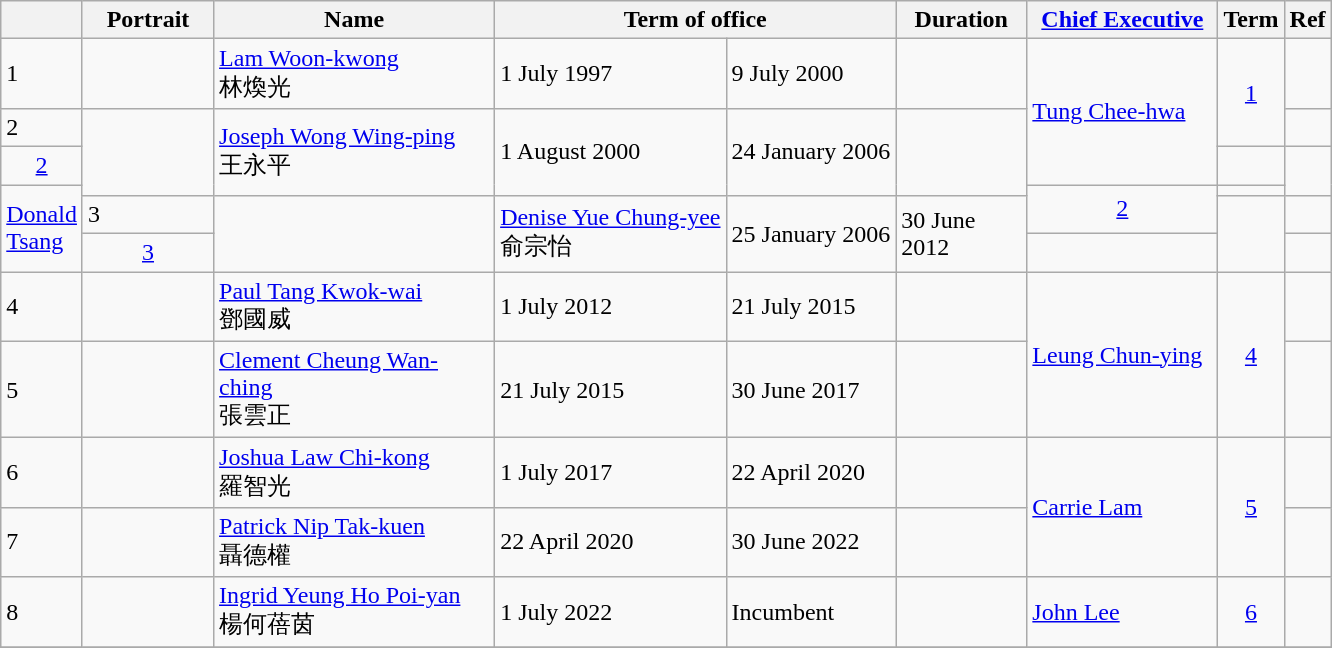<table class="wikitable"  style="text-align:left">
<tr>
<th width=10px></th>
<th width=80px>Portrait</th>
<th width=180px>Name</th>
<th width=180px colspan=2>Term of office</th>
<th width=80px>Duration</th>
<th width=120px><a href='#'>Chief Executive</a></th>
<th>Term</th>
<th>Ref</th>
</tr>
<tr>
<td bgcolor=>1</td>
<td></td>
<td><a href='#'>Lam Woon-kwong</a><br>林煥光</td>
<td>1 July 1997</td>
<td>9 July 2000</td>
<td></td>
<td rowspan=3><a href='#'>Tung Chee-hwa</a><br></td>
<td rowspan=2 align=center><a href='#'>1</a></td>
<td></td>
</tr>
<tr>
<td bgcolor=>2</td>
<td rowspan=3></td>
<td rowspan=3><a href='#'>Joseph Wong Wing-ping</a><br>王永平</td>
<td rowspan=3>1 August 2000</td>
<td rowspan=3>24 January 2006</td>
<td rowspan=3></td>
<td></td>
</tr>
<tr>
<td align=center><a href='#'>2</a></td>
<td></td>
</tr>
<tr>
<td rowspan=3><a href='#'>Donald Tsang</a><br></td>
<td rowspan=2 align=center><a href='#'>2</a></td>
<td></td>
</tr>
<tr>
<td bgcolor=>3</td>
<td rowspan=2></td>
<td rowspan=2><a href='#'>Denise Yue Chung-yee</a><br>俞宗怡</td>
<td rowspan=2>25 January 2006</td>
<td rowspan=2>30 June 2012</td>
<td rowspan=2></td>
<td></td>
</tr>
<tr>
<td align=center><a href='#'>3</a></td>
<td></td>
</tr>
<tr>
<td bgcolor=>4</td>
<td></td>
<td><a href='#'>Paul Tang Kwok-wai</a><br>鄧國威</td>
<td>1 July 2012</td>
<td>21 July 2015</td>
<td></td>
<td rowspan=2><a href='#'>Leung Chun-ying</a><br></td>
<td rowspan=2 align=center><a href='#'>4</a></td>
<td></td>
</tr>
<tr>
<td bgcolor=>5</td>
<td></td>
<td><a href='#'>Clement Cheung Wan-ching</a><br>張雲正</td>
<td>21 July 2015</td>
<td>30 June 2017</td>
<td></td>
<td></td>
</tr>
<tr>
<td bgcolor=>6</td>
<td></td>
<td><a href='#'>Joshua Law Chi-kong</a><br>羅智光</td>
<td>1 July 2017</td>
<td>22 April 2020</td>
<td></td>
<td rowspan=2><a href='#'>Carrie Lam</a><br></td>
<td rowspan=2 align=center><a href='#'>5</a></td>
<td></td>
</tr>
<tr>
<td bgcolor=>7</td>
<td></td>
<td><a href='#'>Patrick Nip Tak-kuen</a><br>聶德權</td>
<td>22 April 2020</td>
<td>30 June 2022</td>
<td></td>
<td></td>
</tr>
<tr>
<td bgcolor=>8</td>
<td></td>
<td><a href='#'>Ingrid Yeung Ho Poi-yan</a><br>楊何蓓茵</td>
<td>1 July 2022</td>
<td>Incumbent</td>
<td></td>
<td><a href='#'>John Lee</a><br></td>
<td align=center><a href='#'>6</a></td>
<td></td>
</tr>
<tr>
</tr>
</table>
